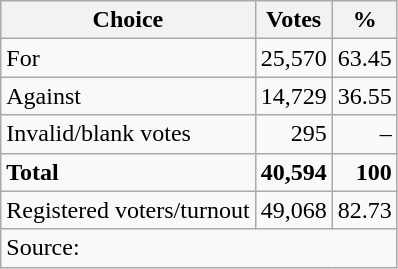<table class=wikitable style=text-align:right>
<tr>
<th>Choice</th>
<th>Votes</th>
<th>%</th>
</tr>
<tr>
<td align=left>For</td>
<td>25,570</td>
<td>63.45</td>
</tr>
<tr>
<td align=left>Against</td>
<td>14,729</td>
<td>36.55</td>
</tr>
<tr>
<td align=left>Invalid/blank votes</td>
<td>295</td>
<td>–</td>
</tr>
<tr>
<td align=left><strong>Total</strong></td>
<td><strong>40,594</strong></td>
<td><strong>100</strong></td>
</tr>
<tr>
<td align=left>Registered voters/turnout</td>
<td>49,068</td>
<td>82.73</td>
</tr>
<tr>
<td align=left colspan=3>Source: </td>
</tr>
</table>
